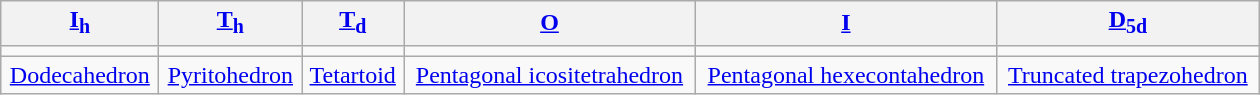<table class=wikitable width=840>
<tr>
<th><a href='#'>I<sub>h</sub></a></th>
<th><a href='#'>T<sub>h</sub></a></th>
<th><a href='#'>T<sub>d</sub></a></th>
<th><a href='#'>O</a></th>
<th><a href='#'>I</a></th>
<th><a href='#'>D<sub>5d</sub></a></th>
</tr>
<tr>
<td></td>
<td></td>
<td></td>
<td></td>
<td></td>
<td></td>
</tr>
<tr align=center>
<td><a href='#'>Dodecahedron</a></td>
<td><a href='#'>Pyritohedron</a></td>
<td><a href='#'>Tetartoid</a></td>
<td><a href='#'>Pentagonal icositetrahedron</a></td>
<td><a href='#'>Pentagonal hexecontahedron</a></td>
<td><a href='#'>Truncated trapezohedron</a></td>
</tr>
</table>
